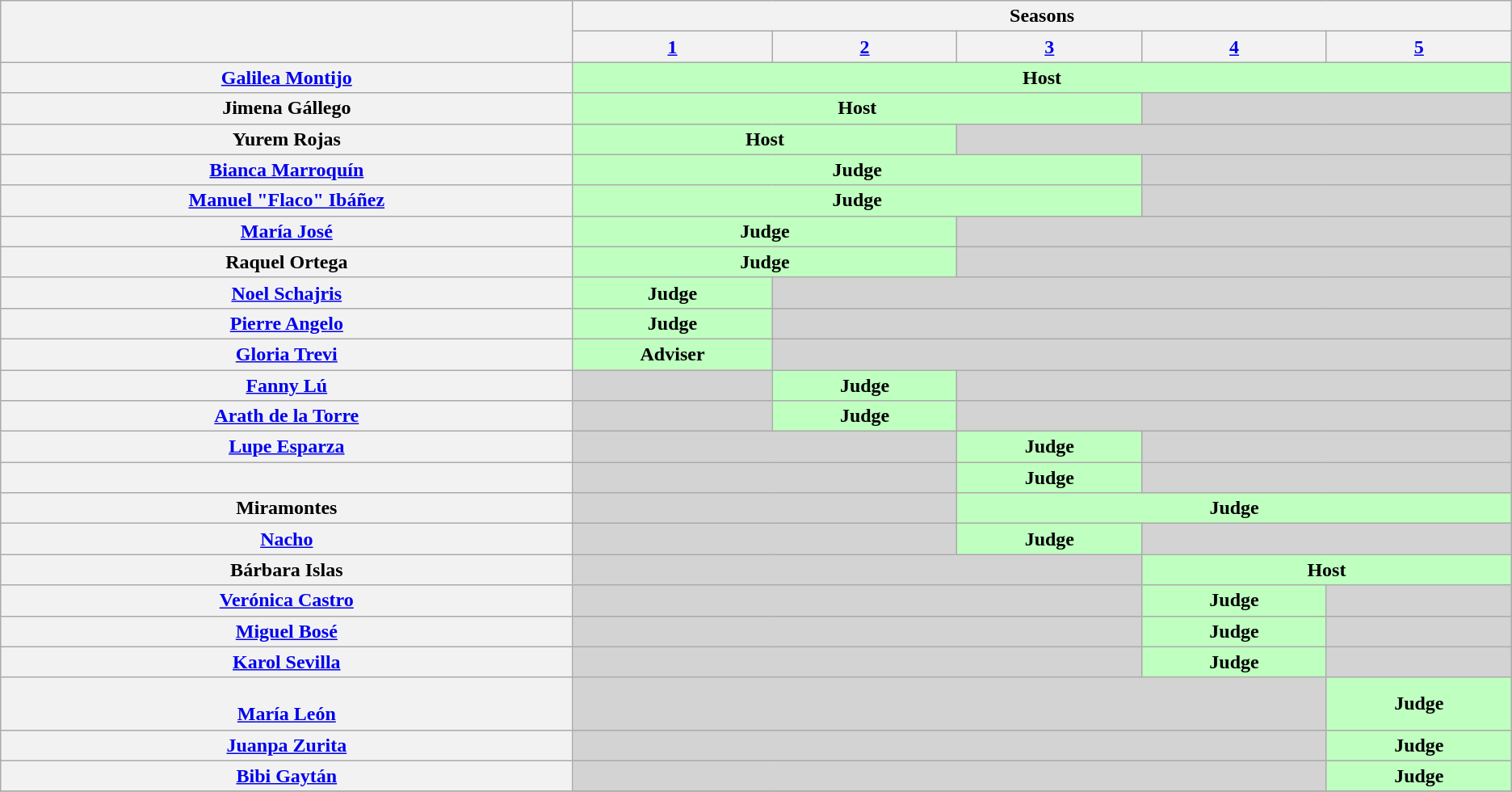<table class="wikitable plainrowheaders" style="text-align:center">
<tr>
<th rowspan="2" width="10%" scope="col"></th>
<th colspan="5">Seasons</th>
</tr>
<tr>
<th width="3%" scope="col"><a href='#'>1</a></th>
<th width="3%" scope="col"><a href='#'>2</a></th>
<th width="3%" scope="col"><a href='#'>3</a></th>
<th width="3%" scope="col"><a href='#'>4</a></th>
<th width="3%" scope="col"><a href='#'>5</a></th>
</tr>
<tr>
<th scope="row"><a href='#'>Galilea Montijo</a></th>
<td colspan="5" style="background-color:#BFFFC0;"><strong>Host</strong></td>
</tr>
<tr>
<th scope="row">Jimena Gállego</th>
<td colspan="3" style="background-color:#BFFFC0;"><strong>Host</strong></td>
<td colspan="3" style="background: #D3D3D3"></td>
</tr>
<tr>
<th scope="row">Yurem Rojas</th>
<td colspan="2" style="background-color:#BFFFC0;"><strong>Host</strong></td>
<td colspan="4" style="background: #D3D3D3"></td>
</tr>
<tr>
<th scope="row"><a href='#'>Bianca Marroquín</a></th>
<td colspan="3" style="background-color:#BFFFC0;"><strong>Judge</strong></td>
<td colspan="3" style="background: #D3D3D3"></td>
</tr>
<tr>
<th scope="row"><a href='#'>Manuel "Flaco" Ibáñez</a></th>
<td colspan="3" style="background-color:#BFFFC0;"><strong>Judge</strong></td>
<td colspan="3" style="background: #D3D3D3"></td>
</tr>
<tr>
<th scope="row"><a href='#'>María José</a></th>
<td colspan="2" style="background-color:#BFFFC0;"><strong>Judge</strong></td>
<td colspan="3" style="background: #D3D3D3"></td>
</tr>
<tr>
<th scope="row">Raquel Ortega</th>
<td colspan="2" style="background-color:#BFFFC0;"><strong>Judge</strong></td>
<td colspan="3" style="background: #D3D3D3"></td>
</tr>
<tr>
<th scope="row"><a href='#'>Noel Schajris</a></th>
<td colspan="1" style="background-color:#BFFFC0;"><strong>Judge</strong></td>
<td colspan="5" style="background: #D3D3D3"></td>
</tr>
<tr>
<th scope="row"><a href='#'>Pierre Angelo</a></th>
<td colspan="1" style="background-color:#BFFFC0;"><strong>Judge</strong></td>
<td colspan="4" style="background: #D3D3D3"></td>
</tr>
<tr>
<th scope="row"><a href='#'>Gloria Trevi</a></th>
<td colspan="1" style="background-color:#BFFFC0;"><strong>Adviser</strong></td>
<td colspan="4" style="background: #D3D3D3"></td>
</tr>
<tr>
<th scope="row"><a href='#'>Fanny Lú</a></th>
<td colspan="1" style="background: #D3D3D3"></td>
<td colspan="1" style="background-color:#BFFFC0;"><strong>Judge</strong></td>
<td colspan="3" style="background: #D3D3D3"></td>
</tr>
<tr>
<th scope="row"><a href='#'>Arath de la Torre</a></th>
<td colspan="1" style="background: #D3D3D3"></td>
<td colspan="1" style="background-color:#BFFFC0;"><strong>Judge</strong></td>
<td colspan="4" style="background: #D3D3D3"></td>
</tr>
<tr>
<th scope="row"><a href='#'>Lupe Esparza</a></th>
<td colspan="2" style="background: #D3D3D3"></td>
<td colspan="1" style="background-color:#BFFFC0;"><strong>Judge</strong></td>
<td colspan="2" style="background: #D3D3D3"></td>
</tr>
<tr>
<th scope="row"></th>
<td colspan="2" style="background: #D3D3D3"></td>
<td colspan="1" style="background-color:#BFFFC0;"><strong>Judge</strong></td>
<td colspan="2" style="background: #D3D3D3"></td>
</tr>
<tr>
<th scope="row"> Miramontes</th>
<td colspan="2" style="background: #D3D3D3"></td>
<td colspan="3" style="background-color:#BFFFC0;"><strong>Judge</strong></td>
</tr>
<tr>
<th scope="row"><a href='#'>Nacho</a></th>
<td colspan="2" style="background: #D3D3D3"></td>
<td colspan="1" style="background-color:#BFFFC0;"><strong>Judge</strong></td>
<td colspan="3" style="background: #D3D3D3"></td>
</tr>
<tr>
<th scope="row">Bárbara Islas</th>
<td colspan="3" style="background: #D3D3D3"></td>
<td colspan="5" style="background-color:#BFFFC0;"><strong>Host</strong></td>
</tr>
<tr>
<th scope="row"><a href='#'>Verónica Castro</a></th>
<td colspan="3" style="background: #D3D3D3"></td>
<td colspan="1" style="background-color:#BFFFC0;"><strong>Judge</strong></td>
<td colspan="3" style="background:#D3D3D3"></td>
</tr>
<tr>
<th scope="row"><a href='#'>Miguel Bosé</a></th>
<td colspan="3" style="background: #D3D3D3"></td>
<td colspan="1" style="background-color:#BFFFC0;"><strong>Judge</strong></td>
<td colspan="3" style="background: #D3D3D3"></td>
</tr>
<tr>
<th scope="row"><a href='#'>Karol Sevilla</a></th>
<td colspan="3" style="background: #D3D3D3"></td>
<td colspan="1" style="background-color:#BFFFC0;"><strong>Judge</strong></td>
<td colspan="3" style="background: #D3D3D3"></td>
</tr>
<tr>
<th scope="row"><br><a href='#'>María León</a></th>
<td colspan="4" style="background: #D3D3D3"></td>
<td colspan="1" style="background-color:#BFFFC0;"><strong>Judge</strong></td>
</tr>
<tr>
<th scope="row"><a href='#'>Juanpa Zurita</a></th>
<td colspan="4" style="background: #D3D3D3"></td>
<td colspan="1" style="background-color:#BFFFC0;"><strong>Judge</strong></td>
</tr>
<tr>
<th scope="row"><a href='#'>Bibi Gaytán</a></th>
<td colspan="4" style="background: #D3D3D3"></td>
<td colspan="1" style="background-color:#BFFFC0;"><strong>Judge</strong></td>
</tr>
<tr>
</tr>
</table>
